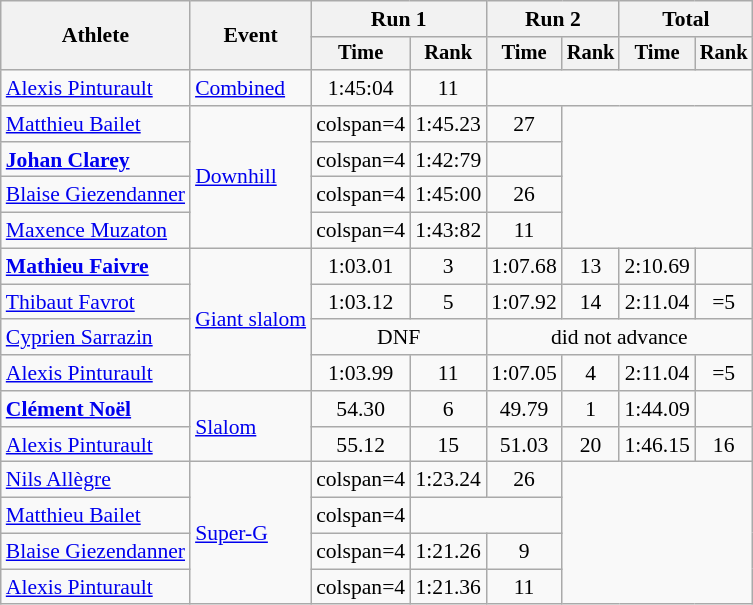<table class=wikitable style=font-size:90%;text-align:center>
<tr>
<th rowspan=2>Athlete</th>
<th rowspan=2>Event</th>
<th colspan=2>Run 1</th>
<th colspan=2>Run 2</th>
<th colspan=2>Total</th>
</tr>
<tr style="font-size:95%">
<th>Time</th>
<th>Rank</th>
<th>Time</th>
<th>Rank</th>
<th>Time</th>
<th>Rank</th>
</tr>
<tr>
<td align=left><a href='#'>Alexis Pinturault</a></td>
<td align=left><a href='#'>Combined</a></td>
<td>1:45:04</td>
<td>11</td>
<td colspan=4></td>
</tr>
<tr>
<td align=left><a href='#'>Matthieu Bailet</a></td>
<td align=left rowspan=4><a href='#'>Downhill</a></td>
<td>colspan=4</td>
<td>1:45.23</td>
<td>27</td>
</tr>
<tr>
<td align=left><strong><a href='#'>Johan Clarey</a></strong></td>
<td>colspan=4</td>
<td>1:42:79</td>
<td></td>
</tr>
<tr>
<td align=left><a href='#'>Blaise Giezendanner</a></td>
<td>colspan=4</td>
<td>1:45:00</td>
<td>26</td>
</tr>
<tr>
<td align=left><a href='#'>Maxence Muzaton</a></td>
<td>colspan=4</td>
<td>1:43:82</td>
<td>11</td>
</tr>
<tr>
<td align=left><strong><a href='#'>Mathieu Faivre</a></strong></td>
<td align=left rowspan=4><a href='#'>Giant slalom</a></td>
<td>1:03.01</td>
<td>3</td>
<td>1:07.68</td>
<td>13</td>
<td>2:10.69</td>
<td></td>
</tr>
<tr>
<td align=left><a href='#'>Thibaut Favrot</a></td>
<td>1:03.12</td>
<td>5</td>
<td>1:07.92</td>
<td>14</td>
<td>2:11.04</td>
<td>=5</td>
</tr>
<tr>
<td align=left><a href='#'>Cyprien Sarrazin</a></td>
<td colspan=2>DNF</td>
<td colspan=4>did not advance</td>
</tr>
<tr>
<td align=left><a href='#'>Alexis Pinturault</a></td>
<td>1:03.99</td>
<td>11</td>
<td>1:07.05</td>
<td>4</td>
<td>2:11.04</td>
<td>=5</td>
</tr>
<tr>
<td align=left><strong><a href='#'>Clément Noël</a></strong></td>
<td align=left rowspan=2><a href='#'>Slalom</a></td>
<td>54.30</td>
<td>6</td>
<td>49.79</td>
<td>1</td>
<td>1:44.09</td>
<td></td>
</tr>
<tr>
<td align=left><a href='#'>Alexis Pinturault</a></td>
<td>55.12</td>
<td>15</td>
<td>51.03</td>
<td>20</td>
<td>1:46.15</td>
<td>16</td>
</tr>
<tr>
<td align=left><a href='#'>Nils Allègre</a></td>
<td align=left rowspan=4><a href='#'>Super-G</a></td>
<td>colspan=4</td>
<td>1:23.24</td>
<td>26</td>
</tr>
<tr>
<td align=left><a href='#'>Matthieu Bailet</a></td>
<td>colspan=4</td>
<td colspan=2></td>
</tr>
<tr align=center>
<td align=left><a href='#'>Blaise Giezendanner</a></td>
<td>colspan=4</td>
<td>1:21.26</td>
<td>9</td>
</tr>
<tr>
<td align=left><a href='#'>Alexis Pinturault</a></td>
<td>colspan=4</td>
<td>1:21.36</td>
<td>11</td>
</tr>
</table>
